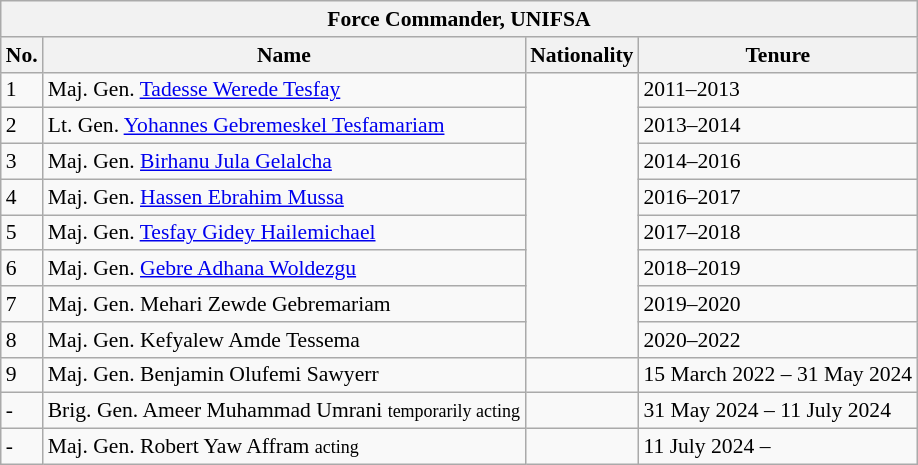<table class="wikitable" style="font-size:90%; text-align:left;">
<tr>
<th colspan="4">Force Commander, UNIFSA</th>
</tr>
<tr>
<th>No.</th>
<th>Name</th>
<th>Nationality</th>
<th>Tenure</th>
</tr>
<tr>
<td>1</td>
<td>Maj. Gen. <a href='#'>Tadesse Werede Tesfay</a></td>
<td rowspan="8"></td>
<td>2011–2013</td>
</tr>
<tr>
<td>2</td>
<td>Lt. Gen. <a href='#'>Yohannes Gebremeskel Tesfamariam</a></td>
<td>2013–2014</td>
</tr>
<tr>
<td>3</td>
<td>Maj. Gen. <a href='#'>Birhanu Jula Gelalcha</a></td>
<td>2014–2016</td>
</tr>
<tr>
<td>4</td>
<td>Maj. Gen. <a href='#'>Hassen Ebrahim Mussa</a></td>
<td>2016–2017</td>
</tr>
<tr>
<td>5</td>
<td>Maj. Gen. <a href='#'>Tesfay Gidey Hailemichael</a></td>
<td>2017–2018</td>
</tr>
<tr>
<td>6</td>
<td>Maj. Gen. <a href='#'>Gebre Adhana Woldezgu</a></td>
<td>2018–2019</td>
</tr>
<tr>
<td>7</td>
<td>Maj. Gen. Mehari Zewde Gebremariam</td>
<td>2019–2020</td>
</tr>
<tr>
<td>8</td>
<td>Maj. Gen. Kefyalew Amde Tessema</td>
<td>2020–2022</td>
</tr>
<tr>
<td>9</td>
<td>Maj. Gen. Benjamin Olufemi Sawyerr</td>
<td rowspan="1"></td>
<td>15 March 2022 – 31 May 2024</td>
</tr>
<tr>
<td>-</td>
<td>Brig. Gen. Ameer Muhammad Umrani <small>temporarily acting</small></td>
<td></td>
<td>31 May 2024 – 11 July 2024</td>
</tr>
<tr>
<td>-</td>
<td>Maj. Gen. Robert Yaw Affram <small>acting</small></td>
<td></td>
<td>11 July 2024 –</td>
</tr>
</table>
